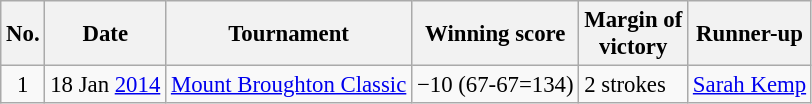<table class="wikitable" style="font-size:95%;">
<tr>
<th>No.</th>
<th>Date</th>
<th>Tournament</th>
<th>Winning score</th>
<th>Margin of<br>victory</th>
<th>Runner-up</th>
</tr>
<tr>
<td align=center>1</td>
<td align=right>18 Jan <a href='#'>2014</a></td>
<td><a href='#'>Mount Broughton Classic</a></td>
<td>−10 (67-67=134)</td>
<td>2 strokes</td>
<td> <a href='#'>Sarah Kemp</a></td>
</tr>
</table>
